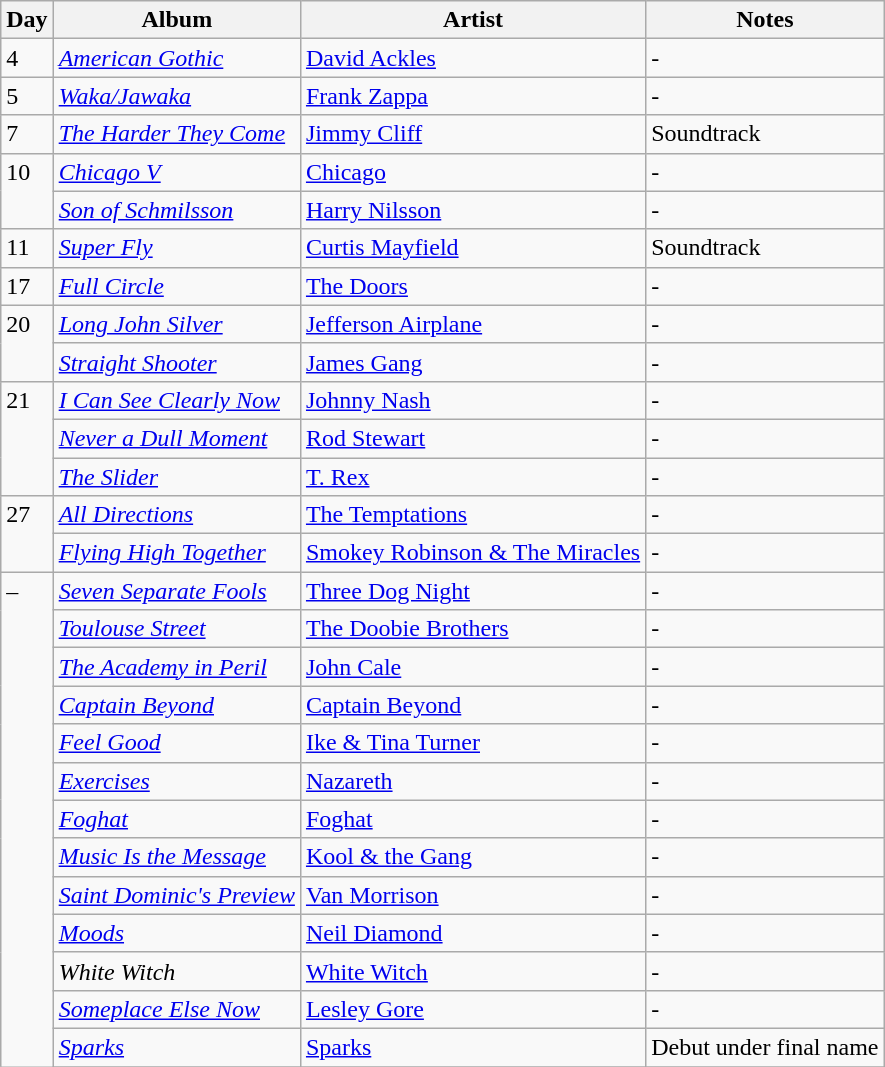<table class="wikitable">
<tr>
<th>Day</th>
<th>Album</th>
<th>Artist</th>
<th>Notes</th>
</tr>
<tr>
<td rowspan="1" valign="top">4</td>
<td><em><a href='#'>American Gothic</a></em></td>
<td><a href='#'>David Ackles</a></td>
<td>-</td>
</tr>
<tr>
<td rowspan="1" valign="top">5</td>
<td><em><a href='#'>Waka/Jawaka</a></em></td>
<td><a href='#'>Frank Zappa</a></td>
<td>-</td>
</tr>
<tr>
<td rowspan="1" valign="top">7</td>
<td><em><a href='#'>The Harder They Come</a></em></td>
<td><a href='#'>Jimmy Cliff</a></td>
<td>Soundtrack</td>
</tr>
<tr>
<td rowspan="2" valign="top">10</td>
<td><em><a href='#'>Chicago V</a></em></td>
<td><a href='#'>Chicago</a></td>
<td>-</td>
</tr>
<tr>
<td><em><a href='#'>Son of Schmilsson</a></em></td>
<td><a href='#'>Harry Nilsson</a></td>
<td>-</td>
</tr>
<tr>
<td rowspan="1" valign="top">11</td>
<td><em><a href='#'>Super Fly</a></em></td>
<td><a href='#'>Curtis Mayfield</a></td>
<td>Soundtrack</td>
</tr>
<tr>
<td rowspan="1" valign="top">17</td>
<td><em><a href='#'>Full Circle</a></em></td>
<td><a href='#'>The Doors</a></td>
<td>-</td>
</tr>
<tr>
<td rowspan="2" valign="top">20</td>
<td><em><a href='#'>Long John Silver</a></em></td>
<td><a href='#'>Jefferson Airplane</a></td>
<td>-</td>
</tr>
<tr>
<td><em><a href='#'>Straight Shooter</a></em></td>
<td><a href='#'>James Gang</a></td>
<td>-</td>
</tr>
<tr>
<td rowspan="3" valign="top">21</td>
<td><em><a href='#'>I Can See Clearly Now</a></em></td>
<td><a href='#'>Johnny Nash</a></td>
<td>-</td>
</tr>
<tr>
<td><em><a href='#'>Never a Dull Moment</a></em></td>
<td><a href='#'>Rod Stewart</a></td>
<td>-</td>
</tr>
<tr>
<td><em><a href='#'>The Slider</a></em></td>
<td><a href='#'>T. Rex</a></td>
<td>-</td>
</tr>
<tr>
<td rowspan="2" valign="top">27</td>
<td><em><a href='#'>All Directions</a></em></td>
<td><a href='#'>The Temptations</a></td>
<td>-</td>
</tr>
<tr>
<td><em><a href='#'>Flying High Together</a></em></td>
<td><a href='#'>Smokey Robinson & The Miracles</a></td>
<td>-</td>
</tr>
<tr>
<td rowspan="15" valign="top">–</td>
<td><em><a href='#'>Seven Separate Fools</a></em></td>
<td><a href='#'>Three Dog Night</a></td>
<td>-</td>
</tr>
<tr>
<td><em><a href='#'>Toulouse Street</a></em></td>
<td><a href='#'>The Doobie Brothers</a></td>
<td>-</td>
</tr>
<tr>
<td><em><a href='#'>The Academy in Peril</a></em></td>
<td><a href='#'>John Cale</a></td>
<td>-</td>
</tr>
<tr>
<td><em><a href='#'>Captain Beyond</a></em></td>
<td><a href='#'>Captain Beyond</a></td>
<td>-</td>
</tr>
<tr>
<td><em><a href='#'>Feel Good</a></em></td>
<td><a href='#'>Ike & Tina Turner</a></td>
<td>-</td>
</tr>
<tr>
<td><em><a href='#'>Exercises</a></em></td>
<td><a href='#'>Nazareth</a></td>
<td>-</td>
</tr>
<tr>
<td><em><a href='#'>Foghat</a></em></td>
<td><a href='#'>Foghat</a></td>
<td>-</td>
</tr>
<tr>
<td><em><a href='#'>Music Is the Message</a></em></td>
<td><a href='#'>Kool & the Gang</a></td>
<td>-</td>
</tr>
<tr>
<td><em><a href='#'>Saint Dominic's Preview</a></em></td>
<td><a href='#'>Van Morrison</a></td>
<td>-</td>
</tr>
<tr>
<td><em><a href='#'>Moods</a></em></td>
<td><a href='#'>Neil Diamond</a></td>
<td>-</td>
</tr>
<tr>
<td><em>White Witch</em></td>
<td><a href='#'>White Witch</a></td>
<td>-</td>
</tr>
<tr>
<td><em><a href='#'>Someplace Else Now</a></em></td>
<td><a href='#'>Lesley Gore</a></td>
<td>-</td>
</tr>
<tr>
<td><em><a href='#'>Sparks</a></em></td>
<td><a href='#'>Sparks</a></td>
<td>Debut under final name</td>
</tr>
<tr>
</tr>
</table>
